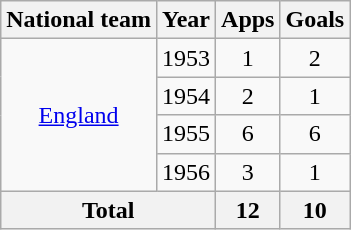<table class="wikitable" style="text-align:center">
<tr>
<th>National team</th>
<th>Year</th>
<th>Apps</th>
<th>Goals</th>
</tr>
<tr>
<td rowspan="4"><a href='#'>England</a></td>
<td>1953</td>
<td>1</td>
<td>2</td>
</tr>
<tr>
<td>1954</td>
<td>2</td>
<td>1</td>
</tr>
<tr>
<td>1955</td>
<td>6</td>
<td>6</td>
</tr>
<tr>
<td>1956</td>
<td>3</td>
<td>1</td>
</tr>
<tr>
<th colspan="2">Total</th>
<th>12</th>
<th>10</th>
</tr>
</table>
